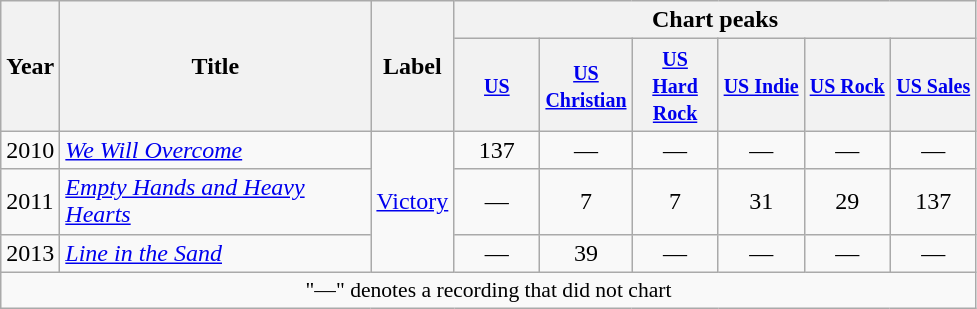<table class="wikitable">
<tr>
<th rowspan="2">Year</th>
<th style="width:200px;" rowspan="2">Title</th>
<th rowspan="2">Label</th>
<th colspan="6">Chart peaks</th>
</tr>
<tr>
<th style="width:50px;"><small><a href='#'>US</a></small><br></th>
<th style="width:50px;"><small><a href='#'>US Christian</a></small><br></th>
<th style="width:50px;"><small><a href='#'>US Hard Rock</a></small><br></th>
<th style="width:50px;"><small><a href='#'>US Indie</a></small><br></th>
<th style="width:50px;"><small><a href='#'>US Rock</a></small><br></th>
<th style="width:50px;"><small><a href='#'>US Sales</a></small><br></th>
</tr>
<tr>
<td>2010</td>
<td><em><a href='#'>We Will Overcome</a></em></td>
<td rowspan="3"><a href='#'>Victory</a></td>
<td style="text-align:center;">137</td>
<td style="text-align:center;">—</td>
<td style="text-align:center;">—</td>
<td style="text-align:center;">—</td>
<td style="text-align:center;">—</td>
<td style="text-align:center;">—</td>
</tr>
<tr>
<td>2011</td>
<td><em><a href='#'>Empty Hands and Heavy Hearts</a></em></td>
<td style="text-align:center;">—</td>
<td style="text-align:center;">7</td>
<td style="text-align:center;">7</td>
<td style="text-align:center;">31</td>
<td style="text-align:center;">29</td>
<td style="text-align:center;">137</td>
</tr>
<tr>
<td>2013</td>
<td><em><a href='#'>Line in the Sand</a></em></td>
<td style="text-align:center;">—</td>
<td style="text-align:center;">39</td>
<td style="text-align:center;">—</td>
<td style="text-align:center;">—</td>
<td style="text-align:center;">—</td>
<td style="text-align:center;">—</td>
</tr>
<tr>
<td colspan="9" style="font-size:90%" align="center">"—" denotes a recording that did not chart</td>
</tr>
</table>
